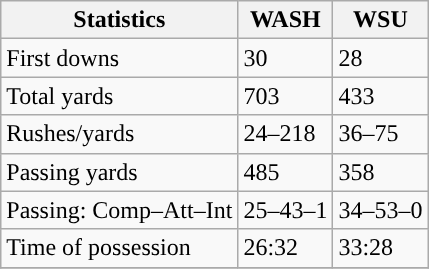<table class="wikitable" style="float: left;">
<tr>
<th>Statistics</th>
<th>WASH</th>
<th>WSU</th>
</tr>
<tr>
<td>First downs</td>
<td>30</td>
<td>28</td>
</tr>
<tr>
<td>Total yards</td>
<td>703</td>
<td>433</td>
</tr>
<tr>
<td>Rushes/yards</td>
<td>24–218</td>
<td>36–75</td>
</tr>
<tr>
<td>Passing yards</td>
<td>485</td>
<td>358</td>
</tr>
<tr>
<td>Passing: Comp–Att–Int</td>
<td>25–43–1</td>
<td>34–53–0</td>
</tr>
<tr>
<td>Time of possession</td>
<td>26:32</td>
<td>33:28</td>
</tr>
<tr>
</tr>
</table>
